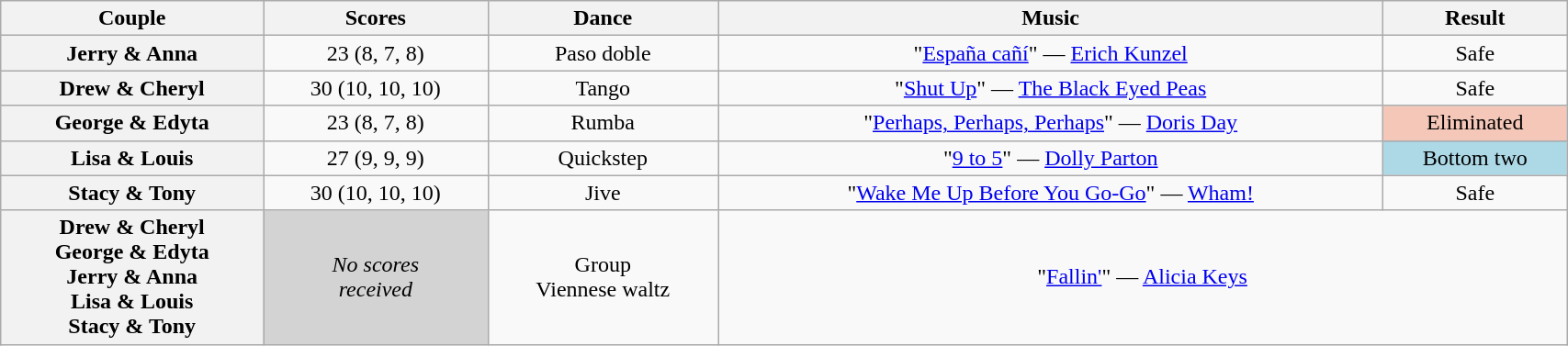<table class="wikitable sortable" style="text-align:center; width:90%">
<tr>
<th scope="col">Couple</th>
<th scope="col">Scores</th>
<th scope="col" class="unsortable">Dance</th>
<th scope="col" class="unsortable">Music</th>
<th scope="col" class="unsortable">Result</th>
</tr>
<tr>
<th scope="row">Jerry & Anna</th>
<td>23 (8, 7, 8)</td>
<td>Paso doble</td>
<td>"<a href='#'>España cañí</a>" — <a href='#'>Erich Kunzel</a></td>
<td>Safe</td>
</tr>
<tr>
<th scope="row">Drew & Cheryl</th>
<td>30 (10, 10, 10)</td>
<td>Tango</td>
<td>"<a href='#'>Shut Up</a>" — <a href='#'>The Black Eyed Peas</a></td>
<td>Safe</td>
</tr>
<tr>
<th scope="row">George & Edyta</th>
<td>23 (8, 7, 8)</td>
<td>Rumba</td>
<td>"<a href='#'>Perhaps, Perhaps, Perhaps</a>" — <a href='#'>Doris Day</a></td>
<td bgcolor=f4c7b8>Eliminated</td>
</tr>
<tr>
<th scope="row">Lisa & Louis</th>
<td>27 (9, 9, 9)</td>
<td>Quickstep</td>
<td>"<a href='#'>9 to 5</a>" — <a href='#'>Dolly Parton</a></td>
<td bgcolor=lightblue>Bottom two</td>
</tr>
<tr>
<th scope="row">Stacy & Tony</th>
<td>30 (10, 10, 10)</td>
<td>Jive</td>
<td>"<a href='#'>Wake Me Up Before You Go-Go</a>" — <a href='#'>Wham!</a></td>
<td>Safe</td>
</tr>
<tr>
<th scope="row">Drew & Cheryl<br>George & Edyta<br>Jerry & Anna<br>Lisa & Louis<br>Stacy & Tony</th>
<td bgcolor=lightgray><em>No scores<br>received</em></td>
<td>Group<br>Viennese waltz</td>
<td colspan=2>"<a href='#'>Fallin'</a>" — <a href='#'>Alicia Keys</a></td>
</tr>
</table>
